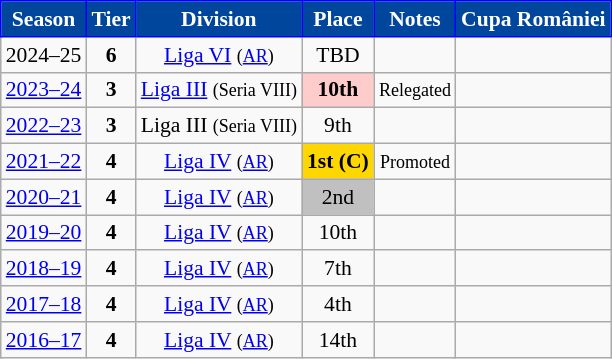<table class="wikitable" style="text-align:center; font-size:90%">
<tr>
<th style="background:#00469c;color:#FFFFFF;border:1px solid #0000FF;">Season</th>
<th style="background:#00469c;color:#FFFFFF;border:1px solid #0000FF;">Tier</th>
<th style="background:#00469c;color:#FFFFFF;border:1px solid #0000FF;">Division</th>
<th style="background:#00469c;color:#FFFFFF;border:1px solid #0000FF;">Place</th>
<th style="background:#00469c;color:#FFFFFF;border:1px solid #0000FF;">Notes</th>
<th style="background:#00469c;color:#FFFFFF;border:1px solid #0000FF;">Cupa României</th>
</tr>
<tr>
<td>2024–25</td>
<td><strong>6</strong></td>
<td><a href='#'>Liga VI</a> <small>(<a href='#'>AR</a>)</small></td>
<td>TBD</td>
<td></td>
<td></td>
</tr>
<tr>
<td><a href='#'>2023–24</a></td>
<td><strong>3</strong></td>
<td><a href='#'>Liga III</a> <small>(Seria VIII)</small></td>
<td align=center bgcolor=FFCCCC><strong>10th</strong></td>
<td><small>Relegated</small></td>
<td></td>
</tr>
<tr>
<td><a href='#'>2022–23</a></td>
<td><strong>3</strong></td>
<td>Liga III <small>(Seria VIII)</small></td>
<td>9th</td>
<td></td>
<td></td>
</tr>
<tr>
<td><a href='#'>2021–22</a></td>
<td><strong>4</strong></td>
<td><a href='#'>Liga IV</a> <small>(<a href='#'>AR</a>)</small></td>
<td align=center bgcolor=gold><strong>1st</strong> <strong>(C)</strong></td>
<td><small>Promoted</small></td>
<td></td>
</tr>
<tr>
<td><a href='#'>2020–21</a></td>
<td><strong>4</strong></td>
<td><a href='#'>Liga IV</a> <small>(<a href='#'>AR</a>)</small></td>
<td align=center bgcolor=silver>2nd</td>
<td></td>
<td></td>
</tr>
<tr>
<td><a href='#'>2019–20</a></td>
<td><strong>4</strong></td>
<td><a href='#'>Liga IV</a> <small>(<a href='#'>AR</a>)</small></td>
<td>10th</td>
<td></td>
<td></td>
</tr>
<tr>
<td><a href='#'>2018–19</a></td>
<td><strong>4</strong></td>
<td><a href='#'>Liga IV</a> <small>(<a href='#'>AR</a>)</small></td>
<td>7th</td>
<td></td>
<td></td>
</tr>
<tr>
<td><a href='#'>2017–18</a></td>
<td><strong>4</strong></td>
<td><a href='#'>Liga IV</a> <small>(<a href='#'>AR</a>)</small></td>
<td>4th</td>
<td></td>
<td></td>
</tr>
<tr>
<td><a href='#'>2016–17</a></td>
<td><strong>4</strong></td>
<td><a href='#'>Liga IV</a> <small>(<a href='#'>AR</a>)</small></td>
<td>14th</td>
<td></td>
<td></td>
</tr>
</table>
